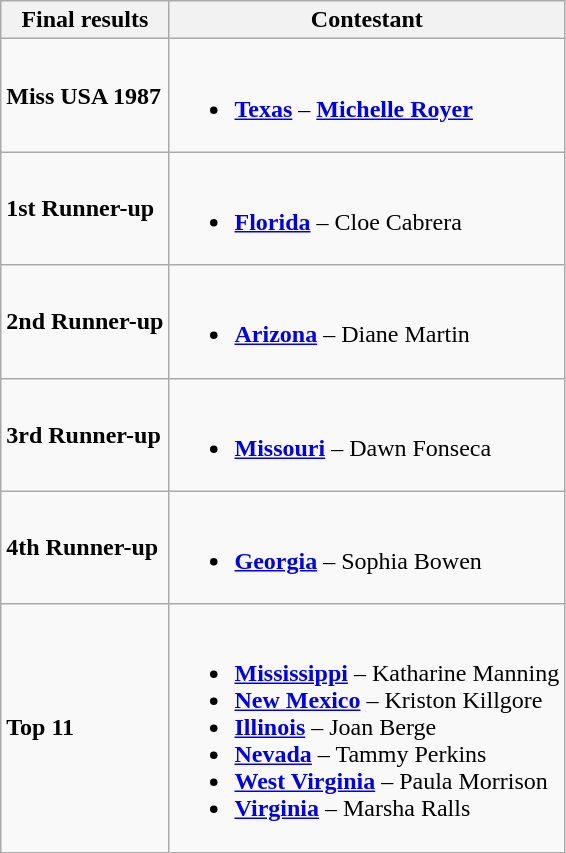<table class="wikitable">
<tr>
<th>Final results</th>
<th>Contestant</th>
</tr>
<tr>
<td><strong>Miss USA 1987</strong></td>
<td><br><ul><li><strong> <a href='#'>Texas</a></strong> – <strong><a href='#'>Michelle Royer</a></strong></li></ul></td>
</tr>
<tr>
<td><strong>1st Runner-up</strong></td>
<td><br><ul><li><strong> <a href='#'>Florida</a></strong> – Cloe Cabrera</li></ul></td>
</tr>
<tr>
<td><strong>2nd Runner-up</strong></td>
<td><br><ul><li><strong> <a href='#'>Arizona</a></strong> – Diane Martin</li></ul></td>
</tr>
<tr>
<td><strong>3rd Runner-up</strong></td>
<td><br><ul><li><strong> <a href='#'>Missouri</a></strong> – Dawn Fonseca</li></ul></td>
</tr>
<tr>
<td><strong>4th Runner-up</strong></td>
<td><br><ul><li><strong> <a href='#'>Georgia</a></strong> – Sophia Bowen</li></ul></td>
</tr>
<tr>
<td><strong>Top 11</strong></td>
<td><br><ul><li><strong> <a href='#'>Mississippi</a></strong> – Katharine Manning</li><li><strong> <a href='#'>New Mexico</a></strong> – Kriston Killgore</li><li><strong> <a href='#'>Illinois</a></strong> – Joan Berge</li><li><strong> <a href='#'>Nevada</a></strong> – Tammy Perkins</li><li><strong> <a href='#'>West Virginia</a></strong> – Paula Morrison</li><li><strong> <a href='#'>Virginia</a></strong> – Marsha Ralls</li></ul></td>
</tr>
</table>
